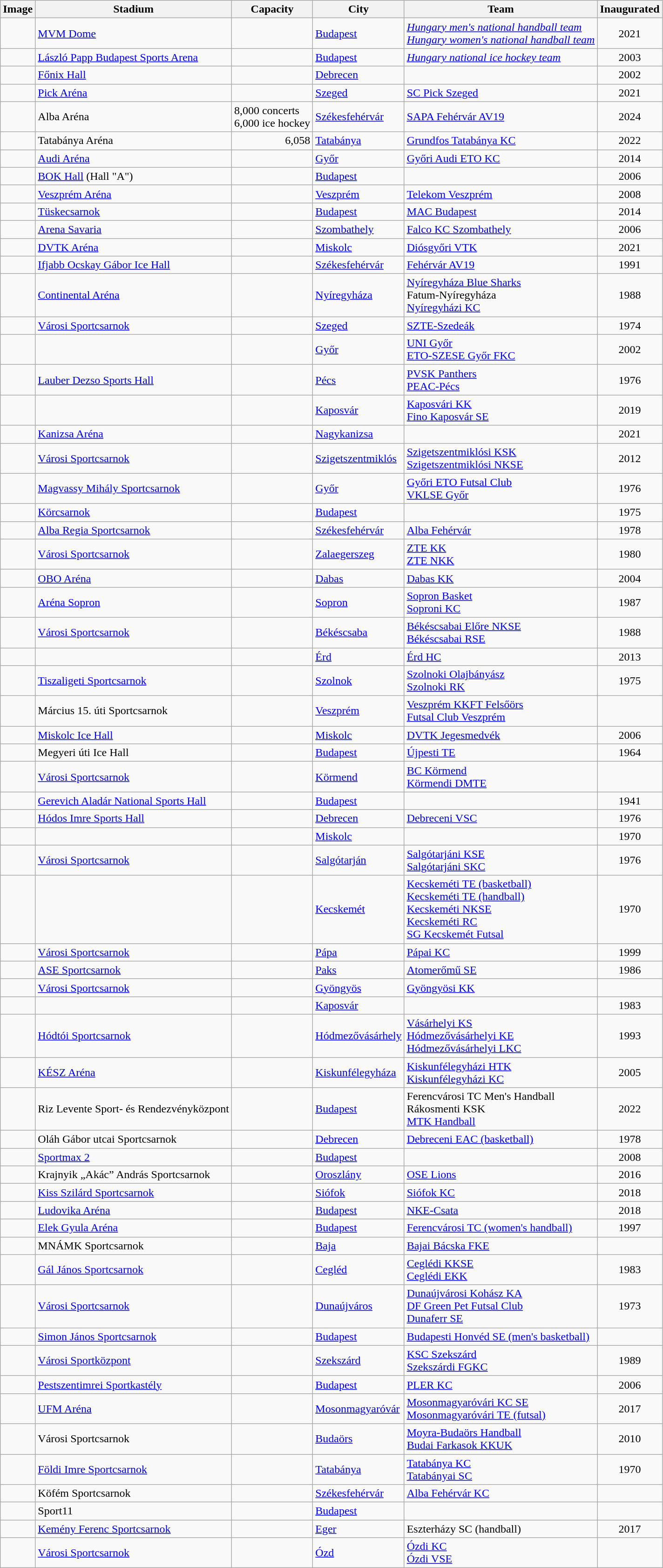<table class="wikitable sortable">
<tr>
<th>Image</th>
<th>Stadium</th>
<th>Capacity</th>
<th>City</th>
<th>Team</th>
<th>Inaugurated</th>
</tr>
<tr>
<td></td>
<td><a href='#'>MVM Dome</a></td>
<td align="right"></td>
<td><a href='#'>Budapest</a></td>
<td><em><a href='#'>Hungary men's national handball team</a></em><br><em><a href='#'>Hungary women's national handball team</a></em></td>
<td align="center">2021</td>
</tr>
<tr>
<td></td>
<td><a href='#'>László Papp Budapest Sports Arena</a></td>
<td align="right"></td>
<td><a href='#'>Budapest</a></td>
<td><em><a href='#'>Hungary national ice hockey team</a></em></td>
<td align="center">2003</td>
</tr>
<tr>
<td></td>
<td><a href='#'>Főnix Hall</a></td>
<td align="right"></td>
<td><a href='#'>Debrecen</a></td>
<td></td>
<td align="center">2002</td>
</tr>
<tr>
<td></td>
<td><a href='#'>Pick Aréna</a></td>
<td align="right"></td>
<td><a href='#'>Szeged</a></td>
<td><a href='#'>SC Pick Szeged</a></td>
<td align="center">2021</td>
</tr>
<tr>
<td></td>
<td>Alba Aréna</td>
<td>8,000 concerts<br>6,000 ice hockey</td>
<td><a href='#'>Székesfehérvár</a></td>
<td><a href='#'>SAPA Fehérvár AV19</a></td>
<td align="center">2024</td>
</tr>
<tr>
<td></td>
<td>Tatabánya Aréna</td>
<td align="right">6,058</td>
<td><a href='#'>Tatabánya</a></td>
<td><a href='#'>Grundfos Tatabánya KC</a></td>
<td align="center">2022</td>
</tr>
<tr>
<td></td>
<td><a href='#'>Audi Aréna</a></td>
<td align="right"></td>
<td><a href='#'>Győr</a></td>
<td><a href='#'>Győri Audi ETO KC</a></td>
<td align="center">2014</td>
</tr>
<tr>
<td></td>
<td><a href='#'>BOK Hall</a> (Hall "A")</td>
<td align="right"></td>
<td><a href='#'>Budapest</a></td>
<td></td>
<td align="center">2006</td>
</tr>
<tr>
<td></td>
<td><a href='#'>Veszprém Aréna</a></td>
<td align="right"></td>
<td><a href='#'>Veszprém</a></td>
<td><a href='#'>Telekom Veszprém</a></td>
<td align="center">2008</td>
</tr>
<tr>
<td></td>
<td><a href='#'>Tüskecsarnok</a></td>
<td align="right"></td>
<td><a href='#'>Budapest</a></td>
<td><a href='#'>MAC Budapest</a></td>
<td align="center">2014</td>
</tr>
<tr>
<td></td>
<td><a href='#'>Arena Savaria</a></td>
<td align="right"></td>
<td><a href='#'>Szombathely</a></td>
<td><a href='#'>Falco KC Szombathely</a></td>
<td align="center">2006</td>
</tr>
<tr>
<td></td>
<td><a href='#'>DVTK Aréna</a></td>
<td align="right"></td>
<td><a href='#'>Miskolc</a></td>
<td><a href='#'>Diósgyőri VTK</a></td>
<td align="center">2021</td>
</tr>
<tr>
<td></td>
<td><a href='#'>Ifjabb Ocskay Gábor Ice Hall</a></td>
<td align="right"></td>
<td><a href='#'>Székesfehérvár</a></td>
<td><a href='#'>Fehérvár AV19</a></td>
<td align="center">1991</td>
</tr>
<tr>
<td></td>
<td><a href='#'>Continental Aréna</a></td>
<td align="right"></td>
<td><a href='#'>Nyíregyháza</a></td>
<td><a href='#'>Nyíregyháza Blue Sharks</a><br>Fatum-Nyíregyháza<br><a href='#'>Nyíregyházi KC</a></td>
<td align="center">1988</td>
</tr>
<tr>
<td></td>
<td><a href='#'>Városi Sportcsarnok</a><br></td>
<td align="right"></td>
<td><a href='#'>Szeged</a></td>
<td><a href='#'>SZTE-Szedeák</a></td>
<td align="center">1974</td>
</tr>
<tr>
<td></td>
<td></td>
<td align="right"></td>
<td><a href='#'>Győr</a></td>
<td><a href='#'>UNI Győr</a><br><a href='#'>ETO-SZESE Győr FKC</a></td>
<td align="center">2002</td>
</tr>
<tr>
<td></td>
<td><a href='#'>Lauber Dezso Sports Hall</a></td>
<td align="right"></td>
<td><a href='#'>Pécs</a></td>
<td><a href='#'>PVSK Panthers</a><br><a href='#'>PEAC-Pécs</a></td>
<td align="center">1976</td>
</tr>
<tr>
<td></td>
<td></td>
<td align="right"></td>
<td><a href='#'>Kaposvár</a></td>
<td><a href='#'>Kaposvári KK</a><br><a href='#'>Fino Kaposvár SE</a></td>
<td align="center">2019</td>
</tr>
<tr>
<td></td>
<td><a href='#'>Kanizsa Aréna</a></td>
<td align="right"></td>
<td><a href='#'>Nagykanizsa</a></td>
<td></td>
<td align="center">2021</td>
</tr>
<tr>
<td></td>
<td><a href='#'>Városi Sportcsarnok</a></td>
<td align="right"></td>
<td><a href='#'>Szigetszentmiklós</a></td>
<td><a href='#'>Szigetszentmiklósi KSK</a><br><a href='#'>Szigetszentmiklósi NKSE</a></td>
<td align="center">2012</td>
</tr>
<tr>
<td></td>
<td><a href='#'>Magvassy Mihály Sportcsarnok</a></td>
<td align="right"></td>
<td><a href='#'>Győr</a></td>
<td><a href='#'>Győri ETO Futsal Club</a><br><a href='#'>VKLSE Győr</a></td>
<td align="center">1976</td>
</tr>
<tr>
<td></td>
<td><a href='#'>Körcsarnok</a></td>
<td align="right"></td>
<td><a href='#'>Budapest</a></td>
<td></td>
<td align="center">1975</td>
</tr>
<tr>
<td></td>
<td><a href='#'>Alba Regia Sportcsarnok</a></td>
<td align="right"></td>
<td><a href='#'>Székesfehérvár</a></td>
<td><a href='#'>Alba Fehérvár</a></td>
<td align="center">1978</td>
</tr>
<tr>
<td></td>
<td><a href='#'>Városi Sportcsarnok</a></td>
<td align="right"></td>
<td><a href='#'>Zalaegerszeg</a></td>
<td><a href='#'>ZTE KK</a><br><a href='#'>ZTE NKK</a></td>
<td align="center">1980</td>
</tr>
<tr>
<td></td>
<td><a href='#'>OBO Aréna</a></td>
<td align="right"></td>
<td><a href='#'>Dabas</a></td>
<td><a href='#'>Dabas KK</a></td>
<td align="center">2004</td>
</tr>
<tr>
<td></td>
<td><a href='#'>Aréna Sopron</a></td>
<td align="right"></td>
<td><a href='#'>Sopron</a></td>
<td><a href='#'>Sopron Basket</a><br><a href='#'>Soproni KC</a></td>
<td align="center">1987</td>
</tr>
<tr>
<td></td>
<td><a href='#'>Városi Sportcsarnok</a></td>
<td align="right"></td>
<td><a href='#'>Békéscsaba</a></td>
<td><a href='#'>Békéscsabai Előre NKSE</a><br><a href='#'>Békéscsabai RSE</a></td>
<td align="center">1988</td>
</tr>
<tr>
<td></td>
<td></td>
<td align="right"></td>
<td><a href='#'>Érd</a></td>
<td><a href='#'>Érd HC</a></td>
<td align="center">2013</td>
</tr>
<tr>
<td></td>
<td><a href='#'>Tiszaligeti Sportcsarnok</a></td>
<td align="right"></td>
<td><a href='#'>Szolnok</a></td>
<td><a href='#'>Szolnoki Olajbányász</a><br><a href='#'>Szolnoki RK</a></td>
<td align="center">1975</td>
</tr>
<tr>
<td></td>
<td>Március 15. úti Sportcsarnok</td>
<td align="right"></td>
<td><a href='#'>Veszprém</a></td>
<td><a href='#'>Veszprém KKFT Felsőörs</a><br><a href='#'>Futsal Club Veszprém</a></td>
<td align="center"></td>
</tr>
<tr>
<td></td>
<td><a href='#'>Miskolc Ice Hall</a></td>
<td align="right"></td>
<td><a href='#'>Miskolc</a></td>
<td><a href='#'>DVTK Jegesmedvék</a></td>
<td align="center">2006</td>
</tr>
<tr>
<td></td>
<td>Megyeri úti Ice Hall</td>
<td align="right"></td>
<td><a href='#'>Budapest</a></td>
<td><a href='#'>Újpesti TE</a></td>
<td align="center">1964</td>
</tr>
<tr>
<td></td>
<td><a href='#'>Városi Sportcsarnok</a></td>
<td align="right"></td>
<td><a href='#'>Körmend</a></td>
<td><a href='#'>BC Körmend</a><br><a href='#'>Körmendi DMTE</a></td>
<td align="center"></td>
</tr>
<tr>
<td></td>
<td><a href='#'>Gerevich Aladár National Sports Hall</a></td>
<td align="right"></td>
<td><a href='#'>Budapest</a></td>
<td></td>
<td align="center">1941</td>
</tr>
<tr>
<td></td>
<td><a href='#'>Hódos Imre Sports Hall</a></td>
<td align="right"></td>
<td><a href='#'>Debrecen</a></td>
<td><a href='#'>Debreceni VSC</a></td>
<td align="center">1976</td>
</tr>
<tr>
<td></td>
<td></td>
<td align="right"></td>
<td><a href='#'>Miskolc</a></td>
<td></td>
<td align="center">1970</td>
</tr>
<tr>
<td></td>
<td><a href='#'>Városi Sportcsarnok</a></td>
<td align="right"></td>
<td><a href='#'>Salgótarján</a></td>
<td><a href='#'>Salgótarjáni KSE</a><br><a href='#'>Salgótarjáni SKC</a></td>
<td align="center">1976</td>
</tr>
<tr>
<td></td>
<td></td>
<td align="right"></td>
<td><a href='#'>Kecskemét</a></td>
<td><a href='#'>Kecskeméti TE (basketball)</a><br><a href='#'>Kecskeméti TE (handball)</a><br><a href='#'>Kecskeméti NKSE</a><br><a href='#'>Kecskeméti RC</a><br><a href='#'>SG Kecskemét Futsal</a></td>
<td align="center">1970</td>
</tr>
<tr>
<td></td>
<td><a href='#'>Városi Sportcsarnok</a></td>
<td align="right"></td>
<td><a href='#'>Pápa</a></td>
<td><a href='#'>Pápai KC</a></td>
<td align="center">1999</td>
</tr>
<tr>
<td></td>
<td><a href='#'>ASE Sportcsarnok</a></td>
<td align="right"></td>
<td><a href='#'>Paks</a></td>
<td><a href='#'>Atomerőmű SE</a></td>
<td align="center">1986</td>
</tr>
<tr>
<td></td>
<td><a href='#'>Városi Sportcsarnok</a></td>
<td align="right"></td>
<td><a href='#'>Gyöngyös</a></td>
<td><a href='#'>Gyöngyösi KK</a></td>
<td align="center"></td>
</tr>
<tr>
<td></td>
<td></td>
<td align="right"></td>
<td><a href='#'>Kaposvár</a></td>
<td></td>
<td align="center">1983</td>
</tr>
<tr>
<td></td>
<td><a href='#'>Hódtói Sportcsarnok</a></td>
<td align="right"></td>
<td><a href='#'>Hódmezővásárhely</a></td>
<td><a href='#'>Vásárhelyi KS</a><br><a href='#'>Hódmezővásárhelyi KE</a><br><a href='#'>Hódmezővásárhelyi LKC</a></td>
<td align="center">1993</td>
</tr>
<tr>
<td></td>
<td><a href='#'>KÉSZ Aréna</a></td>
<td align="right"></td>
<td><a href='#'>Kiskunfélegyháza</a></td>
<td><a href='#'>Kiskunfélegyházi HTK</a><br><a href='#'>Kiskunfélegyházi KC</a></td>
<td align="center">2005</td>
</tr>
<tr>
<td></td>
<td>Riz Levente Sport- és Rendezvényközpont</td>
<td align="right"></td>
<td><a href='#'>Budapest</a></td>
<td>Ferencvárosi TC Men's Handball<br>Rákosmenti KSK<br><a href='#'>MTK Handball</a></td>
<td align="center">2022</td>
</tr>
<tr>
<td></td>
<td>Oláh Gábor utcai Sportcsarnok</td>
<td align="right"></td>
<td><a href='#'>Debrecen</a></td>
<td><a href='#'>Debreceni EAC (basketball)</a></td>
<td align="center">1978</td>
</tr>
<tr>
<td></td>
<td><a href='#'>Sportmax 2</a></td>
<td align="right"></td>
<td><a href='#'>Budapest</a></td>
<td></td>
<td align="center">2008</td>
</tr>
<tr>
<td></td>
<td>Krajnyik „Akác” András Sportcsarnok</td>
<td align="right"></td>
<td><a href='#'>Oroszlány</a></td>
<td><a href='#'>OSE Lions</a></td>
<td align="center">2016</td>
</tr>
<tr>
<td></td>
<td><a href='#'>Kiss Szilárd Sportcsarnok</a></td>
<td align="right"></td>
<td><a href='#'>Siófok</a></td>
<td><a href='#'>Siófok KC</a></td>
<td align="center">2018</td>
</tr>
<tr>
<td></td>
<td><a href='#'>Ludovika Aréna</a></td>
<td align="right"></td>
<td><a href='#'>Budapest</a></td>
<td><a href='#'>NKE-Csata</a></td>
<td align="center">2018</td>
</tr>
<tr>
<td></td>
<td><a href='#'>Elek Gyula Aréna</a></td>
<td align="right"></td>
<td><a href='#'>Budapest</a></td>
<td><a href='#'>Ferencvárosi TC (women's handball)</a></td>
<td align="center">1997</td>
</tr>
<tr>
<td></td>
<td>MNÁMK Sportcsarnok</td>
<td align="right"></td>
<td><a href='#'>Baja</a></td>
<td><a href='#'>Bajai Bácska FKE</a></td>
<td align="center"></td>
</tr>
<tr>
<td></td>
<td><a href='#'>Gál János Sportcsarnok</a></td>
<td align="right"></td>
<td><a href='#'>Cegléd</a></td>
<td><a href='#'>Ceglédi KKSE</a><br><a href='#'>Ceglédi EKK</a></td>
<td align="center">1983</td>
</tr>
<tr>
<td></td>
<td><a href='#'>Városi Sportcsarnok</a></td>
<td align="right"></td>
<td><a href='#'>Dunaújváros</a></td>
<td><a href='#'>Dunaújvárosi Kohász KA</a><br><a href='#'>DF Green Pet Futsal Club</a><br><a href='#'>Dunaferr SE</a></td>
<td align="center">1973</td>
</tr>
<tr>
<td></td>
<td><a href='#'>Simon János Sportcsarnok</a></td>
<td align="right"></td>
<td><a href='#'>Budapest</a></td>
<td><a href='#'>Budapesti Honvéd SE (men's basketball)</a></td>
<td align="center"></td>
</tr>
<tr>
<td></td>
<td><a href='#'>Városi Sportközpont</a></td>
<td align="right"></td>
<td><a href='#'>Szekszárd</a></td>
<td><a href='#'>KSC Szekszárd</a><br><a href='#'>Szekszárdi FGKC</a></td>
<td align="center">1989</td>
</tr>
<tr>
<td></td>
<td><a href='#'>Pestszentimrei Sportkastély</a></td>
<td align="right"></td>
<td><a href='#'>Budapest</a></td>
<td><a href='#'>PLER KC</a></td>
<td align="center">2006</td>
</tr>
<tr>
<td></td>
<td><a href='#'>UFM Aréna</a></td>
<td align="right"></td>
<td><a href='#'>Mosonmagyaróvár</a></td>
<td><a href='#'>Mosonmagyaróvári KC SE</a><br><a href='#'>Mosonmagyaróvári TE (futsal)</a></td>
<td align="center">2017</td>
</tr>
<tr>
<td></td>
<td>Városi Sportcsarnok</td>
<td align="right"></td>
<td><a href='#'>Budaörs</a></td>
<td><a href='#'>Moyra-Budaörs Handball</a><br><a href='#'>Budai Farkasok KKUK</a></td>
<td align="center">2010</td>
</tr>
<tr>
<td></td>
<td><a href='#'>Földi Imre Sportcsarnok</a></td>
<td align="right"></td>
<td><a href='#'>Tatabánya</a></td>
<td><a href='#'>Tatabánya KC</a><br><a href='#'>Tatabányai SC</a></td>
<td align="center">1970</td>
</tr>
<tr>
<td></td>
<td>Köfém Sportcsarnok</td>
<td align="right"></td>
<td><a href='#'>Székesfehérvár</a></td>
<td><a href='#'>Alba Fehérvár KC</a></td>
<td align="center"></td>
</tr>
<tr>
<td></td>
<td>Sport11</td>
<td align="right"></td>
<td><a href='#'>Budapest</a></td>
<td></td>
<td align="center"></td>
</tr>
<tr>
<td></td>
<td><a href='#'>Kemény Ferenc Sportcsarnok</a></td>
<td align="right"></td>
<td><a href='#'>Eger</a></td>
<td>Eszterházy SC (handball)</td>
<td align="center">2017</td>
</tr>
<tr>
<td></td>
<td><a href='#'>Városi Sportcsarnok</a></td>
<td align="right"></td>
<td><a href='#'>Ózd</a></td>
<td><a href='#'>Ózdi KC</a><br><a href='#'>Ózdi VSE</a></td>
<td align="center"></td>
</tr>
</table>
